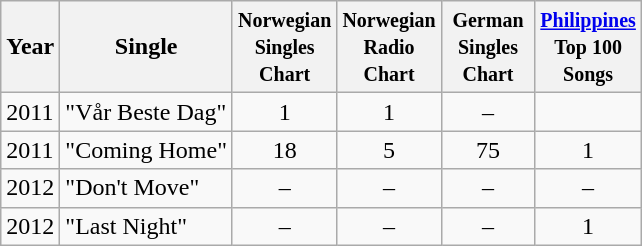<table class="wikitable">
<tr>
<th>Year</th>
<th>Single</th>
<th width="55"><small>Norwegian Singles Chart</small></th>
<th width="55"><small>Norwegian Radio Chart</small></th>
<th width="55"><small>German Singles Chart</small></th>
<th width="55"><small><a href='#'>Philippines</a> Top 100 Songs</small></th>
</tr>
<tr>
<td align="left">2011</td>
<td align="left">"Vår Beste Dag"</td>
<td align="center" valign="top">1</td>
<td align="center" valign="top">1</td>
<td align="center" valign="top">–</td>
<td align="center" valign="top"></td>
</tr>
<tr>
<td align="left">2011</td>
<td align="left">"Coming Home"</td>
<td align="center">18</td>
<td align="center">5</td>
<td align="center">75</td>
<td align="center">1</td>
</tr>
<tr>
<td align="left">2012</td>
<td align="left">"Don't Move"</td>
<td align="center">–</td>
<td align="center">–</td>
<td align="center">–</td>
<td align="center">–</td>
</tr>
<tr>
<td align="left">2012</td>
<td align="left">"Last Night"</td>
<td align="center">–</td>
<td align="center">–</td>
<td align="center">–</td>
<td align="center">1</td>
</tr>
</table>
